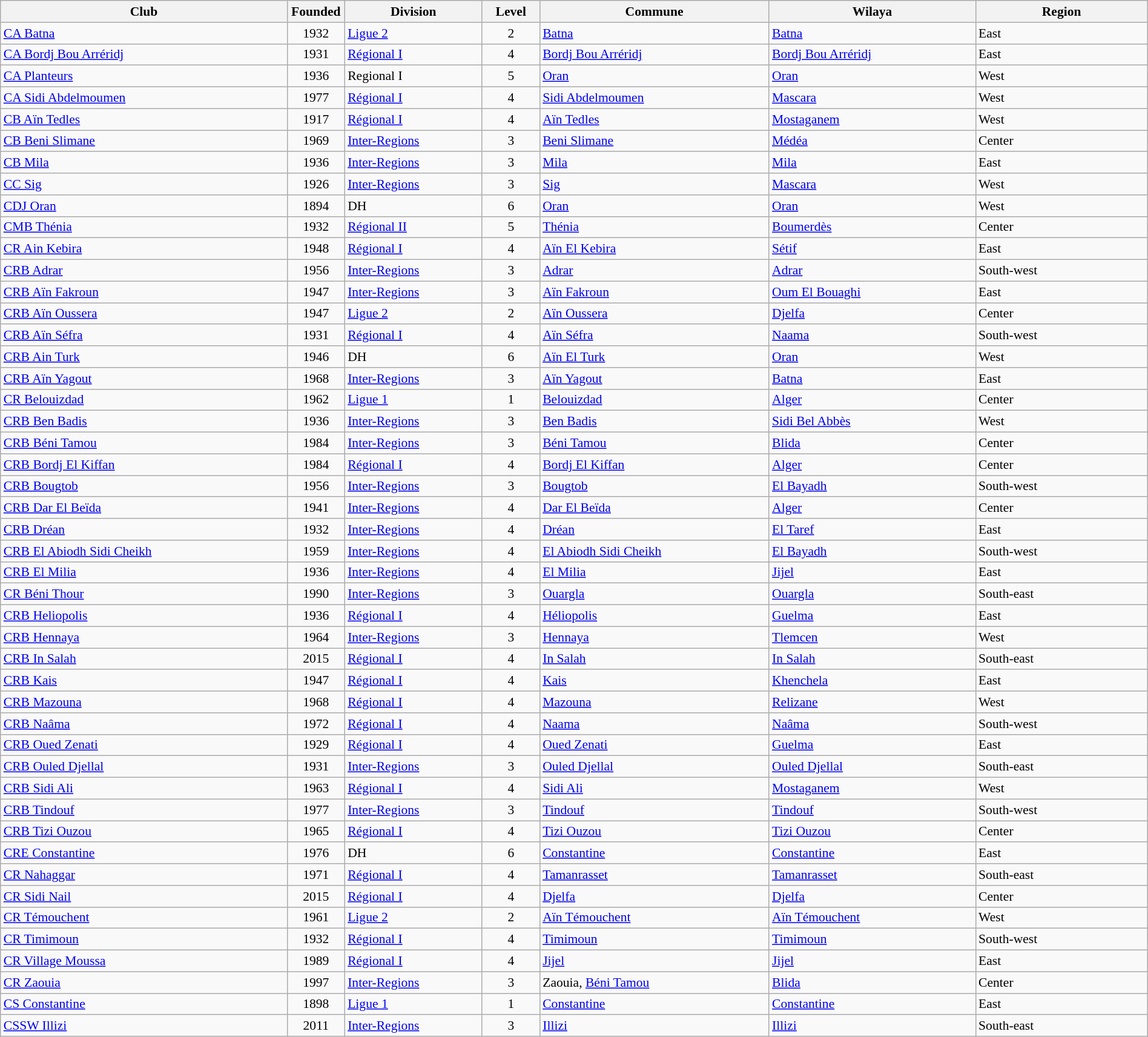<table class="wikitable sortable" width=100% style="font-size:90%">
<tr>
<th width=25%>Club</th>
<th width=5%>Founded</th>
<th width=12%>Division</th>
<th width=5%>Level</th>
<th width=20%>Commune</th>
<th width=18%>Wilaya</th>
<th width=18%>Region</th>
</tr>
<tr>
<td><a href='#'>CA Batna</a></td>
<td align=center>1932</td>
<td><a href='#'>Ligue 2</a></td>
<td align=center>2</td>
<td><a href='#'>Batna</a></td>
<td><a href='#'>Batna</a></td>
<td>East</td>
</tr>
<tr>
<td><a href='#'>CA Bordj Bou Arréridj</a></td>
<td align=center>1931</td>
<td><a href='#'>Régional I</a></td>
<td align=center>4</td>
<td><a href='#'>Bordj Bou Arréridj</a></td>
<td><a href='#'>Bordj Bou Arréridj</a></td>
<td>East</td>
</tr>
<tr>
<td><a href='#'>CA Planteurs</a></td>
<td align=center>1936</td>
<td>Regional I</td>
<td align=center>5</td>
<td><a href='#'>Oran</a></td>
<td><a href='#'>Oran</a></td>
<td>West</td>
</tr>
<tr>
<td><a href='#'>CA Sidi Abdelmoumen</a></td>
<td align=center>1977</td>
<td><a href='#'>Régional I</a></td>
<td align=center>4</td>
<td><a href='#'>Sidi Abdelmoumen</a></td>
<td><a href='#'>Mascara</a></td>
<td>West</td>
</tr>
<tr>
<td><a href='#'>CB Aïn Tedles</a></td>
<td align=center>1917</td>
<td><a href='#'>Régional I</a></td>
<td align=center>4</td>
<td><a href='#'>Aïn Tedles</a></td>
<td><a href='#'>Mostaganem</a></td>
<td>West</td>
</tr>
<tr>
<td><a href='#'>CB Beni Slimane</a></td>
<td align=center>1969</td>
<td><a href='#'>Inter-Regions</a></td>
<td align=center>3</td>
<td><a href='#'>Beni Slimane</a></td>
<td><a href='#'>Médéa</a></td>
<td>Center</td>
</tr>
<tr>
<td><a href='#'>CB Mila</a></td>
<td align=center>1936</td>
<td><a href='#'>Inter-Regions</a></td>
<td align=center>3</td>
<td><a href='#'>Mila</a></td>
<td><a href='#'>Mila</a></td>
<td>East</td>
</tr>
<tr>
<td><a href='#'>CC Sig</a></td>
<td align=center>1926</td>
<td><a href='#'>Inter-Regions</a></td>
<td align=center>3</td>
<td><a href='#'>Sig</a></td>
<td><a href='#'>Mascara</a></td>
<td>West</td>
</tr>
<tr>
<td><a href='#'>CDJ Oran</a></td>
<td align=center>1894</td>
<td>DH</td>
<td align=center>6</td>
<td><a href='#'>Oran</a></td>
<td><a href='#'>Oran</a></td>
<td>West</td>
</tr>
<tr>
<td><a href='#'>CMB Thénia</a></td>
<td align=center>1932</td>
<td><a href='#'>Régional II</a></td>
<td align=center>5</td>
<td><a href='#'>Thénia</a></td>
<td><a href='#'>Boumerdès</a></td>
<td>Center</td>
</tr>
<tr>
<td><a href='#'>CR Ain Kebira</a></td>
<td align=center>1948</td>
<td><a href='#'>Régional I</a></td>
<td align=center>4</td>
<td><a href='#'>Aïn El Kebira</a></td>
<td><a href='#'>Sétif</a></td>
<td>East</td>
</tr>
<tr>
<td><a href='#'>CRB Adrar</a></td>
<td align=center>1956</td>
<td><a href='#'>Inter-Regions</a></td>
<td align=center>3</td>
<td><a href='#'>Adrar</a></td>
<td><a href='#'>Adrar</a></td>
<td>South-west</td>
</tr>
<tr>
<td><a href='#'>CRB Aïn Fakroun</a></td>
<td align=center>1947</td>
<td><a href='#'>Inter-Regions</a></td>
<td align=center>3</td>
<td><a href='#'>Aïn Fakroun</a></td>
<td><a href='#'>Oum El Bouaghi</a></td>
<td>East</td>
</tr>
<tr>
<td><a href='#'>CRB Aïn Oussera</a></td>
<td align=center>1947</td>
<td><a href='#'>Ligue 2</a></td>
<td align=center>2</td>
<td><a href='#'>Aïn Oussera</a></td>
<td><a href='#'>Djelfa</a></td>
<td>Center</td>
</tr>
<tr>
<td><a href='#'>CRB Aïn Séfra</a></td>
<td align=center>1931</td>
<td><a href='#'>Régional I</a></td>
<td align=center>4</td>
<td><a href='#'>Aïn Séfra</a></td>
<td><a href='#'>Naama</a></td>
<td>South-west</td>
</tr>
<tr>
<td><a href='#'>CRB Ain Turk</a></td>
<td align=center>1946</td>
<td>DH</td>
<td align=center>6</td>
<td><a href='#'>Aïn El Turk</a></td>
<td><a href='#'>Oran</a></td>
<td>West</td>
</tr>
<tr>
<td><a href='#'>CRB Aïn Yagout</a></td>
<td align=center>1968</td>
<td><a href='#'>Inter-Regions</a></td>
<td align=center>3</td>
<td><a href='#'>Aïn Yagout</a></td>
<td><a href='#'>Batna</a></td>
<td>East</td>
</tr>
<tr>
<td><a href='#'>CR Belouizdad</a></td>
<td align=center>1962</td>
<td><a href='#'>Ligue 1</a></td>
<td align=center>1</td>
<td><a href='#'>Belouizdad</a></td>
<td><a href='#'>Alger</a></td>
<td>Center</td>
</tr>
<tr>
<td><a href='#'>CRB Ben Badis</a></td>
<td align=center>1936</td>
<td><a href='#'>Inter-Regions</a></td>
<td align=center>3</td>
<td><a href='#'>Ben Badis</a></td>
<td><a href='#'>Sidi Bel Abbès</a></td>
<td>West</td>
</tr>
<tr>
<td><a href='#'>CRB Béni Tamou</a></td>
<td align=center>1984</td>
<td><a href='#'>Inter-Regions</a></td>
<td align=center>3</td>
<td><a href='#'>Béni Tamou</a></td>
<td><a href='#'>Blida</a></td>
<td>Center</td>
</tr>
<tr>
<td><a href='#'>CRB Bordj El Kiffan</a></td>
<td align=center>1984</td>
<td><a href='#'>Régional I</a></td>
<td align=center>4</td>
<td><a href='#'>Bordj El Kiffan</a></td>
<td><a href='#'>Alger</a></td>
<td>Center</td>
</tr>
<tr>
<td><a href='#'>CRB Bougtob</a></td>
<td align=center>1956</td>
<td><a href='#'>Inter-Regions</a></td>
<td align=center>3</td>
<td><a href='#'>Bougtob</a></td>
<td><a href='#'>El Bayadh</a></td>
<td>South-west</td>
</tr>
<tr>
<td><a href='#'>CRB Dar El Beïda</a></td>
<td align=center>1941</td>
<td><a href='#'>Inter-Regions</a></td>
<td align=center>4</td>
<td><a href='#'>Dar El Beïda</a></td>
<td><a href='#'>Alger</a></td>
<td>Center</td>
</tr>
<tr>
<td><a href='#'>CRB Dréan</a></td>
<td align=center>1932</td>
<td><a href='#'>Inter-Regions</a></td>
<td align=center>4</td>
<td><a href='#'>Dréan</a></td>
<td><a href='#'>El Taref</a></td>
<td>East</td>
</tr>
<tr>
<td><a href='#'>CRB El Abiodh Sidi Cheikh</a></td>
<td align=center>1959</td>
<td><a href='#'>Inter-Regions</a></td>
<td align=center>4</td>
<td><a href='#'>El Abiodh Sidi Cheikh</a></td>
<td><a href='#'>El Bayadh</a></td>
<td>South-west</td>
</tr>
<tr>
<td><a href='#'>CRB El Milia</a></td>
<td align=center>1936</td>
<td><a href='#'>Inter-Regions</a></td>
<td align=center>4</td>
<td><a href='#'>El Milia</a></td>
<td><a href='#'>Jijel</a></td>
<td>East</td>
</tr>
<tr>
<td><a href='#'>CR Béni Thour</a></td>
<td align=center>1990</td>
<td><a href='#'>Inter-Regions</a></td>
<td align=center>3</td>
<td><a href='#'>Ouargla</a></td>
<td><a href='#'>Ouargla</a></td>
<td>South-east</td>
</tr>
<tr>
<td><a href='#'>CRB Heliopolis</a></td>
<td align=center>1936</td>
<td><a href='#'>Régional I</a></td>
<td align=center>4</td>
<td><a href='#'>Héliopolis</a></td>
<td><a href='#'>Guelma</a></td>
<td>East</td>
</tr>
<tr>
<td><a href='#'>CRB Hennaya</a></td>
<td align=center>1964</td>
<td><a href='#'>Inter-Regions</a></td>
<td align=center>3</td>
<td><a href='#'>Hennaya</a></td>
<td><a href='#'>Tlemcen</a></td>
<td>West</td>
</tr>
<tr>
<td><a href='#'>CRB In Salah</a></td>
<td align=center>2015</td>
<td><a href='#'>Régional I</a></td>
<td align=center>4</td>
<td><a href='#'>In Salah</a></td>
<td><a href='#'>In Salah</a></td>
<td>South-east</td>
</tr>
<tr>
<td><a href='#'>CRB Kais</a></td>
<td align=center>1947</td>
<td><a href='#'>Régional I</a></td>
<td align=center>4</td>
<td><a href='#'>Kais</a></td>
<td><a href='#'>Khenchela</a></td>
<td>East</td>
</tr>
<tr>
<td><a href='#'>CRB Mazouna</a></td>
<td align=center>1968</td>
<td><a href='#'>Régional I</a></td>
<td align=center>4</td>
<td><a href='#'>Mazouna</a></td>
<td><a href='#'>Relizane</a></td>
<td>West</td>
</tr>
<tr>
<td><a href='#'>CRB Naâma</a></td>
<td align=center>1972</td>
<td><a href='#'>Régional I</a></td>
<td align=center>4</td>
<td><a href='#'>Naama</a></td>
<td><a href='#'>Naâma</a></td>
<td>South-west</td>
</tr>
<tr>
<td><a href='#'>CRB Oued Zenati</a></td>
<td align=center>1929</td>
<td><a href='#'>Régional I</a></td>
<td align=center>4</td>
<td><a href='#'>Oued Zenati</a></td>
<td><a href='#'>Guelma</a></td>
<td>East</td>
</tr>
<tr>
<td><a href='#'>CRB Ouled Djellal</a></td>
<td align=center>1931</td>
<td><a href='#'>Inter-Regions</a></td>
<td align=center>3</td>
<td><a href='#'>Ouled Djellal</a></td>
<td><a href='#'>Ouled Djellal</a></td>
<td>South-east</td>
</tr>
<tr>
<td><a href='#'>CRB Sidi Ali</a></td>
<td align=center>1963</td>
<td><a href='#'>Régional I</a></td>
<td align=center>4</td>
<td><a href='#'>Sidi Ali</a></td>
<td><a href='#'>Mostaganem</a></td>
<td>West</td>
</tr>
<tr>
<td><a href='#'>CRB Tindouf</a></td>
<td align=center>1977</td>
<td><a href='#'>Inter-Regions</a></td>
<td align=center>3</td>
<td><a href='#'>Tindouf</a></td>
<td><a href='#'>Tindouf</a></td>
<td>South-west</td>
</tr>
<tr>
<td><a href='#'>CRB Tizi Ouzou</a></td>
<td align=center>1965</td>
<td><a href='#'>Régional I</a></td>
<td align=center>4</td>
<td><a href='#'>Tizi Ouzou</a></td>
<td><a href='#'>Tizi Ouzou</a></td>
<td>Center</td>
</tr>
<tr>
<td><a href='#'>CRE Constantine</a></td>
<td align=center>1976</td>
<td>DH</td>
<td align=center>6</td>
<td><a href='#'>Constantine</a></td>
<td><a href='#'>Constantine</a></td>
<td>East</td>
</tr>
<tr>
<td><a href='#'>CR Nahaggar</a></td>
<td align=center>1971</td>
<td><a href='#'>Régional I</a></td>
<td align=center>4</td>
<td><a href='#'>Tamanrasset</a></td>
<td><a href='#'>Tamanrasset</a></td>
<td>South-east</td>
</tr>
<tr>
<td><a href='#'>CR Sidi Nail</a></td>
<td align=center>2015</td>
<td><a href='#'>Régional I</a></td>
<td align=center>4</td>
<td><a href='#'>Djelfa</a></td>
<td><a href='#'>Djelfa</a></td>
<td>Center</td>
</tr>
<tr>
<td><a href='#'>CR Témouchent</a></td>
<td align=center>1961</td>
<td><a href='#'>Ligue 2</a></td>
<td align=center>2</td>
<td><a href='#'>Aïn Témouchent</a></td>
<td><a href='#'>Aïn Témouchent</a></td>
<td>West</td>
</tr>
<tr>
<td><a href='#'>CR Timimoun</a></td>
<td align=center>1932</td>
<td><a href='#'>Régional I</a></td>
<td align=center>4</td>
<td><a href='#'>Timimoun</a></td>
<td><a href='#'>Timimoun</a></td>
<td>South-west</td>
</tr>
<tr>
<td><a href='#'>CR Village Moussa</a></td>
<td align=center>1989</td>
<td><a href='#'>Régional I</a></td>
<td align=center>4</td>
<td><a href='#'>Jijel</a></td>
<td><a href='#'>Jijel</a></td>
<td>East</td>
</tr>
<tr>
<td><a href='#'>CR Zaouia</a></td>
<td align=center>1997</td>
<td><a href='#'>Inter-Regions</a></td>
<td align=center>3</td>
<td>Zaouia, <a href='#'>Béni Tamou</a></td>
<td><a href='#'>Blida</a></td>
<td>Center</td>
</tr>
<tr>
<td><a href='#'>CS Constantine</a></td>
<td align=center>1898</td>
<td><a href='#'>Ligue 1</a></td>
<td align=center>1</td>
<td><a href='#'>Constantine</a></td>
<td><a href='#'>Constantine</a></td>
<td>East</td>
</tr>
<tr>
<td><a href='#'>CSSW Illizi</a></td>
<td align=center>2011</td>
<td><a href='#'>Inter-Regions</a></td>
<td align=center>3</td>
<td><a href='#'>Illizi</a></td>
<td><a href='#'>Illizi</a></td>
<td>South-east</td>
</tr>
</table>
